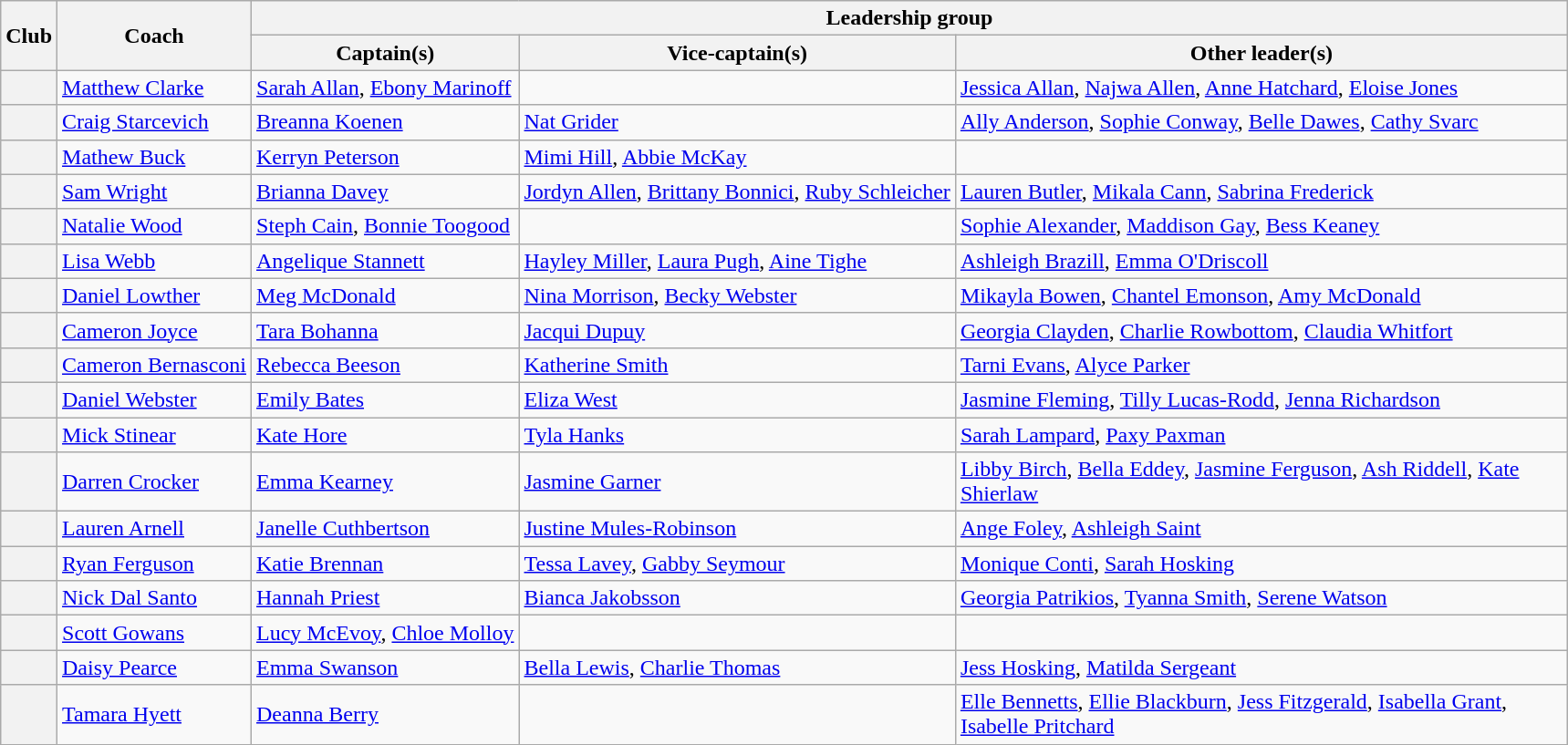<table class="wikitable plainrowheaders">
<tr>
<th rowspan=2>Club</th>
<th rowspan=2>Coach</th>
<th colspan=3>Leadership group</th>
</tr>
<tr>
<th>Captain(s)</th>
<th>Vice-captain(s)</th>
<th style=width:27.5em>Other leader(s)</th>
</tr>
<tr>
<th scope=row></th>
<td><a href='#'>Matthew Clarke</a></td>
<td><a href='#'>Sarah Allan</a>, <a href='#'>Ebony Marinoff</a></td>
<td></td>
<td><a href='#'>Jessica Allan</a>, <a href='#'>Najwa Allen</a>, <a href='#'>Anne Hatchard</a>, <a href='#'>Eloise Jones</a></td>
</tr>
<tr>
<th scope=row></th>
<td><a href='#'>Craig Starcevich</a></td>
<td><a href='#'>Breanna Koenen</a></td>
<td><a href='#'>Nat Grider</a></td>
<td><a href='#'>Ally Anderson</a>, <a href='#'>Sophie Conway</a>, <a href='#'>Belle Dawes</a>, <a href='#'>Cathy Svarc</a></td>
</tr>
<tr>
<th scope=row></th>
<td><a href='#'>Mathew Buck</a></td>
<td><a href='#'>Kerryn Peterson</a></td>
<td><a href='#'>Mimi Hill</a>, <a href='#'>Abbie McKay</a></td>
<td></td>
</tr>
<tr>
<th scope=row></th>
<td><a href='#'>Sam Wright</a></td>
<td><a href='#'>Brianna Davey</a></td>
<td><a href='#'>Jordyn Allen</a>, <a href='#'>Brittany Bonnici</a>, <a href='#'>Ruby Schleicher</a></td>
<td><a href='#'>Lauren Butler</a>, <a href='#'>Mikala Cann</a>, <a href='#'>Sabrina Frederick</a></td>
</tr>
<tr>
<th scope=row></th>
<td><a href='#'>Natalie Wood</a></td>
<td><a href='#'>Steph Cain</a>, <a href='#'>Bonnie Toogood</a></td>
<td></td>
<td><a href='#'>Sophie Alexander</a>, <a href='#'>Maddison Gay</a>, <a href='#'>Bess Keaney</a></td>
</tr>
<tr>
<th scope=row></th>
<td><a href='#'>Lisa Webb</a></td>
<td><a href='#'>Angelique Stannett</a></td>
<td><a href='#'>Hayley Miller</a>, <a href='#'>Laura Pugh</a>, <a href='#'>Aine Tighe</a></td>
<td><a href='#'>Ashleigh Brazill</a>, <a href='#'>Emma O'Driscoll</a></td>
</tr>
<tr>
<th scope=row></th>
<td><a href='#'>Daniel Lowther</a></td>
<td><a href='#'>Meg McDonald</a></td>
<td><a href='#'>Nina Morrison</a>, <a href='#'>Becky Webster</a></td>
<td><a href='#'>Mikayla Bowen</a>, <a href='#'>Chantel Emonson</a>, <a href='#'>Amy McDonald</a></td>
</tr>
<tr>
<th scope=row></th>
<td><a href='#'>Cameron Joyce</a></td>
<td><a href='#'>Tara Bohanna</a></td>
<td><a href='#'>Jacqui Dupuy</a></td>
<td><a href='#'>Georgia Clayden</a>, <a href='#'>Charlie Rowbottom</a>, <a href='#'>Claudia Whitfort</a></td>
</tr>
<tr>
<th scope=row></th>
<td><a href='#'>Cameron Bernasconi</a></td>
<td><a href='#'>Rebecca Beeson</a></td>
<td><a href='#'>Katherine Smith</a></td>
<td><a href='#'>Tarni Evans</a>, <a href='#'>Alyce Parker</a></td>
</tr>
<tr>
<th scope=row></th>
<td><a href='#'>Daniel Webster</a></td>
<td><a href='#'>Emily Bates</a></td>
<td><a href='#'>Eliza West</a></td>
<td><a href='#'>Jasmine Fleming</a>, <a href='#'>Tilly Lucas-Rodd</a>, <a href='#'>Jenna Richardson</a></td>
</tr>
<tr>
<th scope=row></th>
<td><a href='#'>Mick Stinear</a></td>
<td><a href='#'>Kate Hore</a></td>
<td><a href='#'>Tyla Hanks</a></td>
<td><a href='#'>Sarah Lampard</a>, <a href='#'>Paxy Paxman</a></td>
</tr>
<tr>
<th scope=row></th>
<td><a href='#'>Darren Crocker</a></td>
<td><a href='#'>Emma Kearney</a></td>
<td><a href='#'>Jasmine Garner</a></td>
<td><a href='#'>Libby Birch</a>, <a href='#'>Bella Eddey</a>, <a href='#'>Jasmine Ferguson</a>, <a href='#'>Ash Riddell</a>, <a href='#'>Kate Shierlaw</a></td>
</tr>
<tr>
<th scope=row></th>
<td><a href='#'>Lauren Arnell</a></td>
<td><a href='#'>Janelle Cuthbertson</a></td>
<td><a href='#'>Justine Mules-Robinson</a></td>
<td><a href='#'>Ange Foley</a>, <a href='#'>Ashleigh Saint</a></td>
</tr>
<tr>
<th scope=row></th>
<td><a href='#'>Ryan Ferguson</a></td>
<td><a href='#'>Katie Brennan</a></td>
<td><a href='#'>Tessa Lavey</a>, <a href='#'>Gabby Seymour</a></td>
<td><a href='#'>Monique Conti</a>, <a href='#'>Sarah Hosking</a></td>
</tr>
<tr>
<th scope=row></th>
<td><a href='#'>Nick Dal Santo</a></td>
<td><a href='#'>Hannah Priest</a></td>
<td><a href='#'>Bianca Jakobsson</a></td>
<td><a href='#'>Georgia Patrikios</a>, <a href='#'>Tyanna Smith</a>, <a href='#'>Serene Watson</a></td>
</tr>
<tr>
<th scope=row></th>
<td><a href='#'>Scott Gowans</a></td>
<td><a href='#'>Lucy McEvoy</a>, <a href='#'>Chloe Molloy</a></td>
<td></td>
<td></td>
</tr>
<tr>
<th scope=row></th>
<td><a href='#'>Daisy Pearce</a></td>
<td><a href='#'>Emma Swanson</a></td>
<td><a href='#'>Bella Lewis</a>, <a href='#'>Charlie Thomas</a></td>
<td><a href='#'>Jess Hosking</a>, <a href='#'>Matilda Sergeant</a></td>
</tr>
<tr>
<th scope=row></th>
<td><a href='#'>Tamara Hyett</a></td>
<td><a href='#'>Deanna Berry</a></td>
<td></td>
<td><a href='#'>Elle Bennetts</a>, <a href='#'>Ellie Blackburn</a>, <a href='#'>Jess Fitzgerald</a>, <a href='#'>Isabella Grant</a>, <a href='#'>Isabelle Pritchard</a></td>
</tr>
</table>
